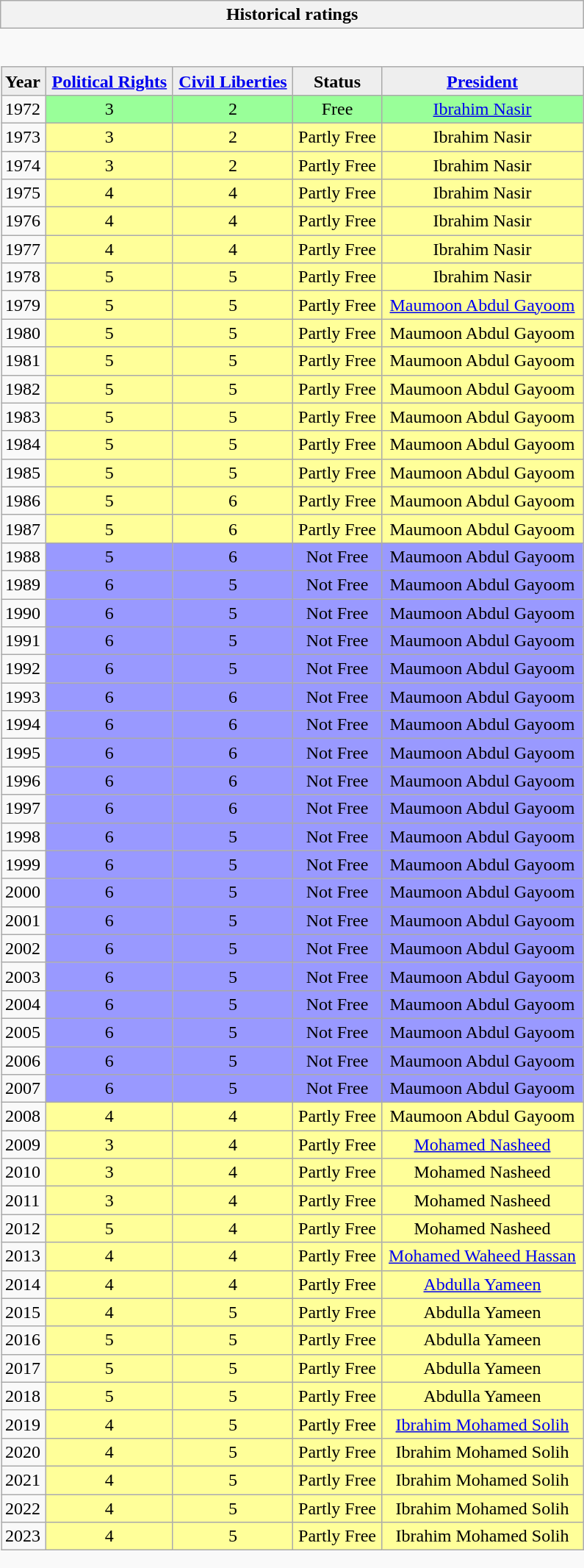<table class="wikitable collapsible collapsed" style="border:none; ">
<tr>
<th>Historical ratings</th>
</tr>
<tr>
<td style="padding:0; border:none;"><br><table class="wikitable sortable" width=100% style="border-collapse:collapse;">
<tr style="background:#eee; font-weight:bold; text-align:center;">
<td style="text-align:left;">Year</td>
<td style=""><a href='#'>Political Rights</a></td>
<td style=""><a href='#'>Civil Liberties</a></td>
<td style="">Status</td>
<td style=""><a href='#'>President</a></td>
</tr>
<tr align=center>
<td align=left>1972</td>
<td style="background:#9f9;">3</td>
<td style="background:#9f9;">2</td>
<td style="background:#9f9;">Free</td>
<td style="background:#9f9;"><a href='#'>Ibrahim Nasir</a></td>
</tr>
<tr align=center>
<td align=left>1973</td>
<td style="background:#ff9;">3</td>
<td style="background:#ff9;">2</td>
<td style="background:#ff9;">Partly Free</td>
<td style="background:#ff9;">Ibrahim Nasir</td>
</tr>
<tr align=center>
<td align=left>1974</td>
<td style="background:#ff9;">3</td>
<td style="background:#ff9;">2</td>
<td style="background:#ff9;">Partly Free</td>
<td style="background:#ff9;">Ibrahim Nasir</td>
</tr>
<tr align=center>
<td align=left>1975</td>
<td style="background:#ff9;">4</td>
<td style="background:#ff9;">4</td>
<td style="background:#ff9;">Partly Free</td>
<td style="background:#ff9;">Ibrahim Nasir</td>
</tr>
<tr align=center>
<td align=left>1976</td>
<td style="background:#ff9;">4</td>
<td style="background:#ff9;">4</td>
<td style="background:#ff9;">Partly Free</td>
<td style="background:#ff9;">Ibrahim Nasir</td>
</tr>
<tr align=center>
<td align=left>1977</td>
<td style="background:#ff9;">4</td>
<td style="background:#ff9;">4</td>
<td style="background:#ff9;">Partly Free</td>
<td style="background:#ff9;">Ibrahim Nasir</td>
</tr>
<tr align=center>
<td align=left>1978</td>
<td style="background:#ff9;">5</td>
<td style="background:#ff9;">5</td>
<td style="background:#ff9;">Partly Free</td>
<td style="background:#ff9;">Ibrahim Nasir</td>
</tr>
<tr align=center>
<td align=left>1979</td>
<td style="background:#ff9;">5</td>
<td style="background:#ff9;">5</td>
<td style="background:#ff9;">Partly Free</td>
<td style="background:#ff9;"><a href='#'>Maumoon Abdul Gayoom</a></td>
</tr>
<tr align=center>
<td align=left>1980</td>
<td style="background:#ff9;">5</td>
<td style="background:#ff9;">5</td>
<td style="background:#ff9;">Partly Free</td>
<td style="background:#ff9;">Maumoon Abdul Gayoom</td>
</tr>
<tr align=center>
<td align=left>1981</td>
<td style="background:#ff9;">5</td>
<td style="background:#ff9;">5</td>
<td style="background:#ff9;">Partly Free</td>
<td style="background:#ff9;">Maumoon Abdul Gayoom</td>
</tr>
<tr align=center>
<td align=left>1982</td>
<td style="background:#ff9;">5</td>
<td style="background:#ff9;">5</td>
<td style="background:#ff9;">Partly Free</td>
<td style="background:#ff9;">Maumoon Abdul Gayoom</td>
</tr>
<tr align=center>
<td align=left>1983</td>
<td style="background:#ff9;">5</td>
<td style="background:#ff9;">5</td>
<td style="background:#ff9;">Partly Free</td>
<td style="background:#ff9;">Maumoon Abdul Gayoom</td>
</tr>
<tr align=center>
<td align=left>1984</td>
<td style="background:#ff9;">5</td>
<td style="background:#ff9;">5</td>
<td style="background:#ff9;">Partly Free</td>
<td style="background:#ff9;">Maumoon Abdul Gayoom</td>
</tr>
<tr align=center>
<td align=left>1985</td>
<td style="background:#ff9;">5</td>
<td style="background:#ff9;">5</td>
<td style="background:#ff9;">Partly Free</td>
<td style="background:#ff9;">Maumoon Abdul Gayoom</td>
</tr>
<tr align=center>
<td align=left>1986</td>
<td style="background:#ff9;">5</td>
<td style="background:#ff9;">6</td>
<td style="background:#ff9;">Partly Free</td>
<td style="background:#ff9;">Maumoon Abdul Gayoom</td>
</tr>
<tr align=center>
<td align=left>1987</td>
<td style="background:#ff9;">5</td>
<td style="background:#ff9;">6</td>
<td style="background:#ff9;">Partly Free</td>
<td style="background:#ff9;">Maumoon Abdul Gayoom</td>
</tr>
<tr align=center>
<td align=left>1988</td>
<td style="background:#99f;">5</td>
<td style="background:#99f;">6</td>
<td style="background:#99f;">Not Free</td>
<td style="background:#99f;">Maumoon Abdul Gayoom</td>
</tr>
<tr align=center>
<td align=left>1989</td>
<td style="background:#99f;">6</td>
<td style="background:#99f;">5</td>
<td style="background:#99f;">Not Free</td>
<td style="background:#99f;">Maumoon Abdul Gayoom</td>
</tr>
<tr align=center>
<td align=left>1990</td>
<td style="background:#99f;">6</td>
<td style="background:#99f;">5</td>
<td style="background:#99f;">Not Free</td>
<td style="background:#99f;">Maumoon Abdul Gayoom</td>
</tr>
<tr align=center>
<td align=left>1991</td>
<td style="background:#99f;">6</td>
<td style="background:#99f;">5</td>
<td style="background:#99f;">Not Free</td>
<td style="background:#99f;">Maumoon Abdul Gayoom</td>
</tr>
<tr align=center>
<td align=left>1992</td>
<td style="background:#99f;">6</td>
<td style="background:#99f;">5</td>
<td style="background:#99f;">Not Free</td>
<td style="background:#99f;">Maumoon Abdul Gayoom</td>
</tr>
<tr align=center>
<td align=left>1993</td>
<td style="background:#99f;">6</td>
<td style="background:#99f;">6</td>
<td style="background:#99f;">Not Free</td>
<td style="background:#99f;">Maumoon Abdul Gayoom</td>
</tr>
<tr align=center>
<td align=left>1994</td>
<td style="background:#99f;">6</td>
<td style="background:#99f;">6</td>
<td style="background:#99f;">Not Free</td>
<td style="background:#99f;">Maumoon Abdul Gayoom</td>
</tr>
<tr align=center>
<td align=left>1995</td>
<td style="background:#99f;">6</td>
<td style="background:#99f;">6</td>
<td style="background:#99f;">Not Free</td>
<td style="background:#99f;">Maumoon Abdul Gayoom</td>
</tr>
<tr align=center>
<td align=left>1996</td>
<td style="background:#99f;">6</td>
<td style="background:#99f;">6</td>
<td style="background:#99f;">Not Free</td>
<td style="background:#99f;">Maumoon Abdul Gayoom</td>
</tr>
<tr align=center>
<td align=left>1997</td>
<td style="background:#99f;">6</td>
<td style="background:#99f;">6</td>
<td style="background:#99f;">Not Free</td>
<td style="background:#99f;">Maumoon Abdul Gayoom</td>
</tr>
<tr align=center>
<td align=left>1998</td>
<td style="background:#99f;">6</td>
<td style="background:#99f;">5</td>
<td style="background:#99f;">Not Free</td>
<td style="background:#99f;">Maumoon Abdul Gayoom</td>
</tr>
<tr align=center>
<td align=left>1999</td>
<td style="background:#99f;">6</td>
<td style="background:#99f;">5</td>
<td style="background:#99f;">Not Free</td>
<td style="background:#99f;">Maumoon Abdul Gayoom</td>
</tr>
<tr align=center>
<td align=left>2000</td>
<td style="background:#99f;">6</td>
<td style="background:#99f;">5</td>
<td style="background:#99f;">Not Free</td>
<td style="background:#99f;">Maumoon Abdul Gayoom</td>
</tr>
<tr align=center>
<td align=left>2001</td>
<td style="background:#99f;">6</td>
<td style="background:#99f;">5</td>
<td style="background:#99f;">Not Free</td>
<td style="background:#99f;">Maumoon Abdul Gayoom</td>
</tr>
<tr align=center>
<td align=left>2002</td>
<td style="background:#99f;">6</td>
<td style="background:#99f;">5</td>
<td style="background:#99f;">Not Free</td>
<td style="background:#99f;">Maumoon Abdul Gayoom</td>
</tr>
<tr align=center>
<td align=left>2003</td>
<td style="background:#99f;">6</td>
<td style="background:#99f;">5</td>
<td style="background:#99f;">Not Free</td>
<td style="background:#99f;">Maumoon Abdul Gayoom</td>
</tr>
<tr align=center>
<td align=left>2004</td>
<td style="background:#99f;">6</td>
<td style="background:#99f;">5</td>
<td style="background:#99f;">Not Free</td>
<td style="background:#99f;">Maumoon Abdul Gayoom</td>
</tr>
<tr align=center>
<td align=left>2005</td>
<td style="background:#99f;">6</td>
<td style="background:#99f;">5</td>
<td style="background:#99f;">Not Free</td>
<td style="background:#99f;">Maumoon Abdul Gayoom</td>
</tr>
<tr align=center>
<td align=left>2006</td>
<td style="background:#99f;">6</td>
<td style="background:#99f;">5</td>
<td style="background:#99f;">Not Free</td>
<td style="background:#99f;">Maumoon Abdul Gayoom</td>
</tr>
<tr align=center>
<td align=left>2007</td>
<td style="background:#99f;">6</td>
<td style="background:#99f;">5</td>
<td style="background:#99f;">Not Free</td>
<td style="background:#99f;">Maumoon Abdul Gayoom</td>
</tr>
<tr align=center>
<td align=left>2008</td>
<td style="background:#ff9;">4</td>
<td style="background:#ff9;">4</td>
<td style="background:#ff9;">Partly Free</td>
<td style="background:#ff9;">Maumoon Abdul Gayoom</td>
</tr>
<tr align=center>
<td align=left>2009</td>
<td style="background:#ff9;">3</td>
<td style="background:#ff9;">4</td>
<td style="background:#ff9;">Partly Free</td>
<td style="background:#ff9;"><a href='#'>Mohamed Nasheed</a></td>
</tr>
<tr align=center>
<td align=left>2010</td>
<td style="background:#ff9;">3</td>
<td style="background:#ff9;">4</td>
<td style="background:#ff9;">Partly Free</td>
<td style="background:#ff9;">Mohamed Nasheed</td>
</tr>
<tr align=center>
<td align=left>2011</td>
<td style="background:#ff9;">3</td>
<td style="background:#ff9;">4</td>
<td style="background:#ff9;">Partly Free</td>
<td style="background:#ff9;">Mohamed Nasheed</td>
</tr>
<tr align=center>
<td align=left>2012</td>
<td style="background:#ff9;">5</td>
<td style="background:#ff9;">4</td>
<td style="background:#ff9;">Partly Free</td>
<td style="background:#ff9;">Mohamed Nasheed</td>
</tr>
<tr align=center>
<td align=left>2013</td>
<td style="background:#ff9;">4</td>
<td style="background:#ff9;">4</td>
<td style="background:#ff9;">Partly Free</td>
<td style="background:#ff9;"><a href='#'>Mohamed Waheed Hassan</a></td>
</tr>
<tr align=center>
<td align=left>2014</td>
<td style="background:#ff9;">4</td>
<td style="background:#ff9;">4</td>
<td style="background:#ff9;">Partly Free</td>
<td style="background:#ff9;"><a href='#'>Abdulla Yameen</a></td>
</tr>
<tr align=center>
<td align=left>2015</td>
<td style="background:#ff9;">4</td>
<td style="background:#ff9;">5</td>
<td style="background:#ff9;">Partly Free</td>
<td style="background:#ff9;">Abdulla Yameen</td>
</tr>
<tr align=center>
<td align=left>2016</td>
<td style="background:#ff9;">5</td>
<td style="background:#ff9;">5</td>
<td style="background:#ff9;">Partly Free</td>
<td style="background:#ff9;">Abdulla Yameen</td>
</tr>
<tr align=center>
<td align=left>2017</td>
<td style="background:#ff9;">5</td>
<td style="background:#ff9;">5</td>
<td style="background:#ff9;">Partly Free</td>
<td style="background:#ff9;">Abdulla Yameen</td>
</tr>
<tr align=center>
<td align=left>2018</td>
<td style="background:#ff9;">5</td>
<td style="background:#ff9;">5</td>
<td style="background:#ff9;">Partly Free</td>
<td style="background:#ff9;">Abdulla Yameen</td>
</tr>
<tr align=center>
<td align=left>2019</td>
<td style="background:#ff9;">4</td>
<td style="background:#ff9;">5</td>
<td style="background:#ff9;">Partly Free</td>
<td style="background:#ff9;"><a href='#'>Ibrahim Mohamed Solih</a></td>
</tr>
<tr align=center>
<td align=left>2020</td>
<td style="background:#ff9;">4</td>
<td style="background:#ff9;">5</td>
<td style="background:#ff9;">Partly Free</td>
<td style="background:#ff9;">Ibrahim Mohamed Solih</td>
</tr>
<tr align=center>
<td align=left>2021</td>
<td style="background:#ff9;">4</td>
<td style="background:#ff9;">5</td>
<td style="background:#ff9;">Partly Free</td>
<td style="background:#ff9;">Ibrahim Mohamed Solih</td>
</tr>
<tr align=center>
<td align=left>2022</td>
<td style="background:#ff9;">4</td>
<td style="background:#ff9;">5</td>
<td style="background:#ff9;">Partly Free</td>
<td style="background:#ff9;">Ibrahim Mohamed Solih</td>
</tr>
<tr align=center>
<td align=left>2023</td>
<td style="background:#ff9;">4</td>
<td style="background:#ff9;">5</td>
<td style="background:#ff9;">Partly Free</td>
<td style="background:#ff9;">Ibrahim Mohamed Solih</td>
</tr>
</table>
</td>
</tr>
</table>
